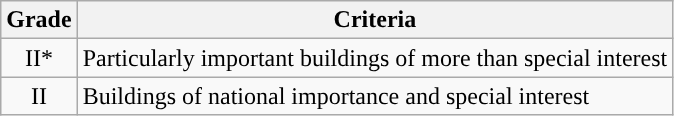<table class="wikitable">
<tr>
<th>Grade</th>
<th>Criteria</th>
</tr>
<tr>
<td align="center" >II*</td>
<td>Particularly important buildings of more than special interest</td>
</tr>
<tr>
<td align="center" >II</td>
<td>Buildings of national importance and special interest</td>
</tr>
</table>
